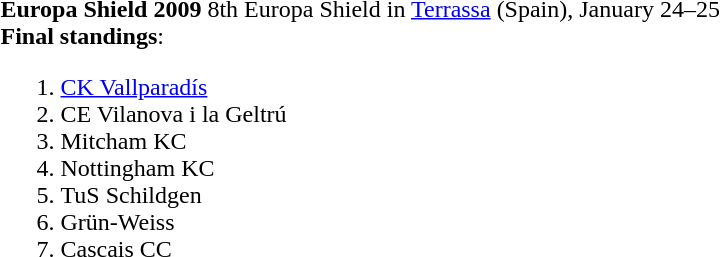<table>
<tr>
<td width="720" style="margin: 0 0 0 0" valig=top><br><strong>Europa Shield 2009</strong>
8th Europa Shield in <a href='#'>Terrassa</a> (Spain), January 24–25<br><strong>Final standings</strong>:<ol><li><a href='#'>CK Vallparadís</a> </li><li>CE Vilanova i la Geltrú </li><li>Mitcham KC </li><li>Nottingham KC </li><li>TuS Schildgen </li><li>Grün-Weiss </li><li>Cascais CC </li></ol></td>
</tr>
</table>
